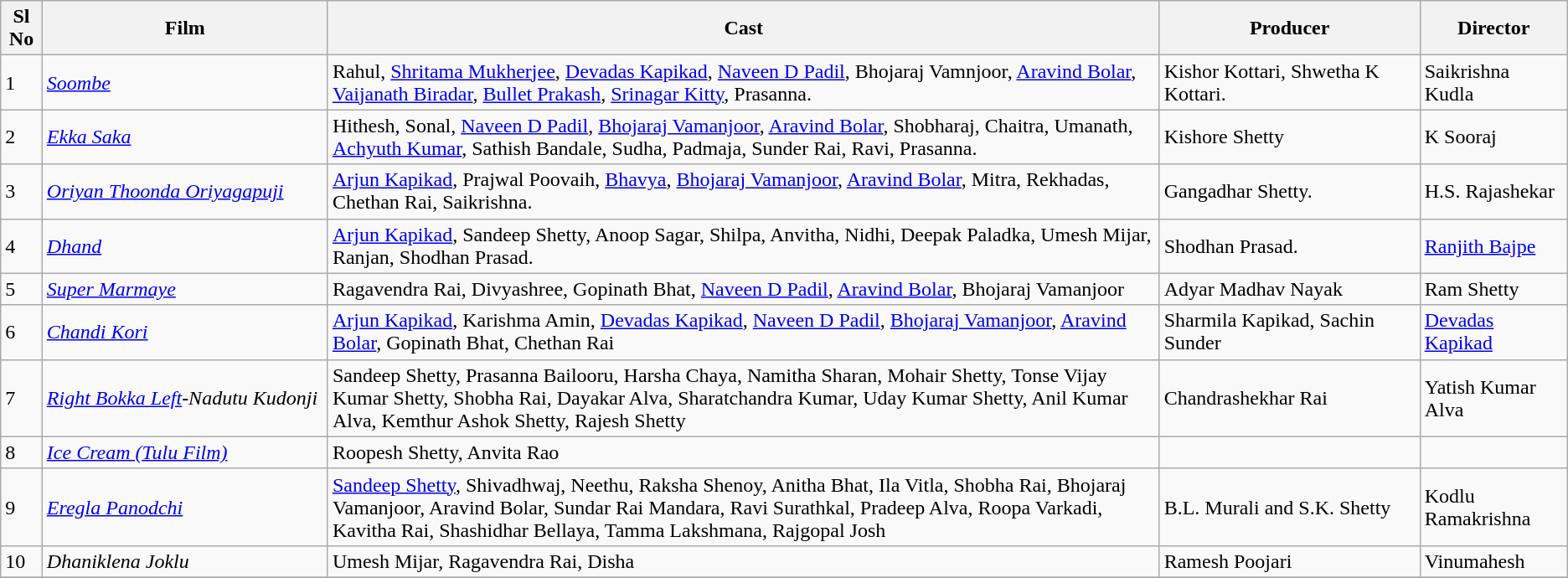<table class="wikitable sortable plainrowheaders">
<tr style="text-align:center;">
<th>Sl No</th>
<th scope="col" style="width: 220px;">Film</th>
<th scope="col">Cast</th>
<th scope="col" style="width: 200px;">Producer</th>
<th scope="col" style="width: 110px;">Director</th>
</tr>
<tr>
<td>1</td>
<td><em><a href='#'>Soombe</a></em> </td>
<td>Rahul, <a href='#'>Shritama Mukherjee</a>, <a href='#'>Devadas Kapikad</a>, <a href='#'>Naveen D Padil</a>, Bhojaraj Vamnjoor, <a href='#'>Aravind Bolar</a>, <a href='#'>Vaijanath Biradar</a>, <a href='#'>Bullet Prakash</a>, <a href='#'>Srinagar Kitty</a>, Prasanna.</td>
<td>Kishor Kottari, Shwetha K Kottari.</td>
<td>Saikrishna Kudla</td>
</tr>
<tr>
<td>2</td>
<td><em><a href='#'>Ekka Saka</a></em></td>
<td>Hithesh, Sonal, <a href='#'>Naveen D Padil</a>, <a href='#'>Bhojaraj Vamanjoor</a>, <a href='#'>Aravind Bolar</a>, Shobharaj, Chaitra, Umanath, <a href='#'>Achyuth Kumar</a>, Sathish Bandale, Sudha, Padmaja, Sunder Rai, Ravi, Prasanna.</td>
<td>Kishore Shetty</td>
<td>K Sooraj</td>
</tr>
<tr>
<td>3</td>
<td><em><a href='#'>Oriyan Thoonda Oriyagapuji</a></em> </td>
<td><a href='#'>Arjun Kapikad</a>, Prajwal Poovaih, <a href='#'>Bhavya</a>, <a href='#'>Bhojaraj Vamanjoor</a>, <a href='#'>Aravind Bolar</a>, Mitra, Rekhadas, Chethan Rai, Saikrishna.</td>
<td>Gangadhar Shetty.</td>
<td>H.S. Rajashekar</td>
</tr>
<tr>
<td>4</td>
<td><em><a href='#'>Dhand</a></em></td>
<td><a href='#'>Arjun Kapikad</a>, Sandeep Shetty, Anoop Sagar, Shilpa, Anvitha, Nidhi, Deepak Paladka, Umesh Mijar, Ranjan, Shodhan Prasad.</td>
<td>Shodhan Prasad.</td>
<td><a href='#'>Ranjith Bajpe</a></td>
</tr>
<tr>
<td>5</td>
<td><em><a href='#'>Super Marmaye</a></em></td>
<td>Ragavendra Rai, Divyashree, Gopinath Bhat, <a href='#'>Naveen D Padil</a>, <a href='#'>Aravind Bolar</a>, Bhojaraj Vamanjoor</td>
<td>Adyar Madhav Nayak</td>
<td>Ram Shetty</td>
</tr>
<tr>
<td>6</td>
<td><em><a href='#'>Chandi Kori</a></em> </td>
<td><a href='#'>Arjun Kapikad</a>, Karishma Amin, <a href='#'>Devadas Kapikad</a>, <a href='#'>Naveen D Padil</a>, <a href='#'>Bhojaraj Vamanjoor</a>, <a href='#'>Aravind Bolar</a>, Gopinath Bhat, Chethan Rai</td>
<td>Sharmila Kapikad, Sachin Sunder</td>
<td><a href='#'>Devadas Kapikad</a></td>
</tr>
<tr>
<td>7</td>
<td><em><a href='#'>Right Bokka Left</a>-Nadutu Kudonji</em></td>
<td>Sandeep Shetty, Prasanna Bailooru, Harsha Chaya, Namitha Sharan, Mohair Shetty, Tonse Vijay Kumar Shetty, Shobha Rai, Dayakar Alva, Sharatchandra Kumar, Uday Kumar Shetty, Anil Kumar Alva, Kemthur Ashok Shetty, Rajesh Shetty</td>
<td>Chandrashekhar Rai</td>
<td>Yatish Kumar Alva</td>
</tr>
<tr>
<td>8</td>
<td><em><a href='#'>Ice Cream (Tulu Film)</a></em></td>
<td>Roopesh Shetty, Anvita Rao</td>
<td></td>
<td></td>
</tr>
<tr>
<td>9</td>
<td><em><a href='#'>Eregla Panodchi</a></em></td>
<td><a href='#'>Sandeep Shetty</a>, Shivadhwaj, Neethu, Raksha Shenoy, Anitha Bhat, Ila Vitla, Shobha Rai, Bhojaraj Vamanjoor, Aravind Bolar, Sundar Rai Mandara, Ravi Surathkal, Pradeep Alva, Roopa Varkadi, Kavitha Rai, Shashidhar Bellaya, Tamma Lakshmana, Rajgopal Josh</td>
<td>B.L. Murali and S.K. Shetty</td>
<td>Kodlu Ramakrishna</td>
</tr>
<tr>
<td>10</td>
<td><em>Dhaniklena Joklu</em></td>
<td>Umesh Mijar, Ragavendra Rai, Disha</td>
<td>Ramesh Poojari</td>
<td>Vinumahesh</td>
</tr>
<tr>
</tr>
</table>
